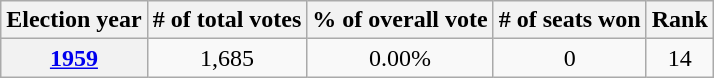<table class="wikitable sortable">
<tr>
<th>Election year</th>
<th># of total votes</th>
<th>% of overall vote</th>
<th># of seats won</th>
<th>Rank</th>
</tr>
<tr>
<th><a href='#'>1959</a></th>
<td style="text-align:center;"> 1,685</td>
<td style="text-align:center;"> 0.00%</td>
<td style="text-align:center;"> 0</td>
<td style="text-align:center;">14</td>
</tr>
</table>
